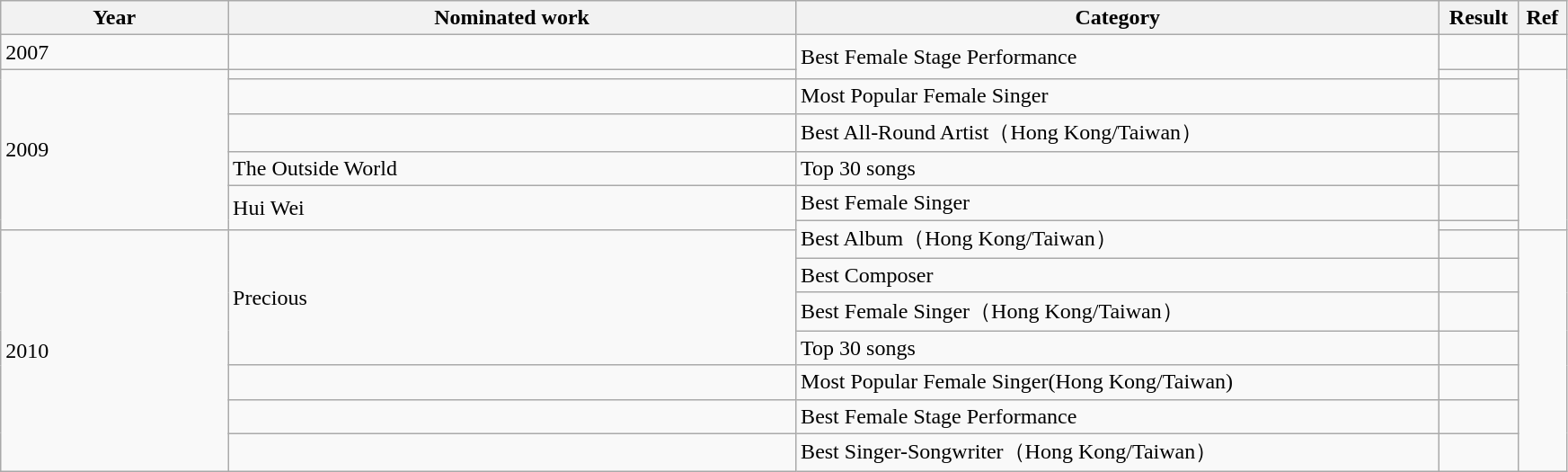<table class="wikitable"  width="92%">
<tr>
<th width="12%">Year</th>
<th width="30%">Nominated work</th>
<th width="34%">Category</th>
<th width="3%">Result</th>
<th width="2%">Ref</th>
</tr>
<tr>
<td>2007</td>
<td></td>
<td rowspan=2>Best Female Stage Performance</td>
<td></td>
<td></td>
</tr>
<tr>
<td rowspan=6>2009</td>
<td></td>
<td></td>
<td rowspan=6></td>
</tr>
<tr>
<td></td>
<td>Most Popular Female Singer</td>
<td></td>
</tr>
<tr>
<td></td>
<td>Best All-Round Artist（Hong Kong/Taiwan）</td>
<td></td>
</tr>
<tr>
<td>The Outside World</td>
<td>Top 30 songs</td>
<td></td>
</tr>
<tr>
<td rowspan=2>Hui Wei</td>
<td>Best Female Singer</td>
<td></td>
</tr>
<tr>
<td rowspan=2>Best Album（Hong Kong/Taiwan）</td>
<td></td>
</tr>
<tr>
<td rowspan=7>2010</td>
<td rowspan=4>Precious</td>
<td></td>
<td rowspan=7></td>
</tr>
<tr>
<td>Best Composer</td>
<td></td>
</tr>
<tr>
<td>Best Female Singer（Hong Kong/Taiwan）</td>
<td></td>
</tr>
<tr>
<td>Top 30 songs</td>
<td></td>
</tr>
<tr>
<td></td>
<td>Most Popular Female Singer(Hong Kong/Taiwan)</td>
<td></td>
</tr>
<tr>
<td></td>
<td>Best Female Stage Performance</td>
<td></td>
</tr>
<tr>
<td></td>
<td>Best Singer-Songwriter（Hong Kong/Taiwan）</td>
<td></td>
</tr>
</table>
